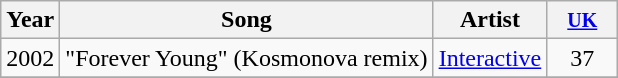<table class="wikitable">
<tr>
<th>Year</th>
<th>Song</th>
<th>Artist</th>
<th width="40"><small><a href='#'>UK</a></small><br></th>
</tr>
<tr>
<td>2002</td>
<td>"Forever Young" (Kosmonova remix)</td>
<td><a href='#'>Interactive</a></td>
<td align="center">37</td>
</tr>
<tr>
</tr>
</table>
